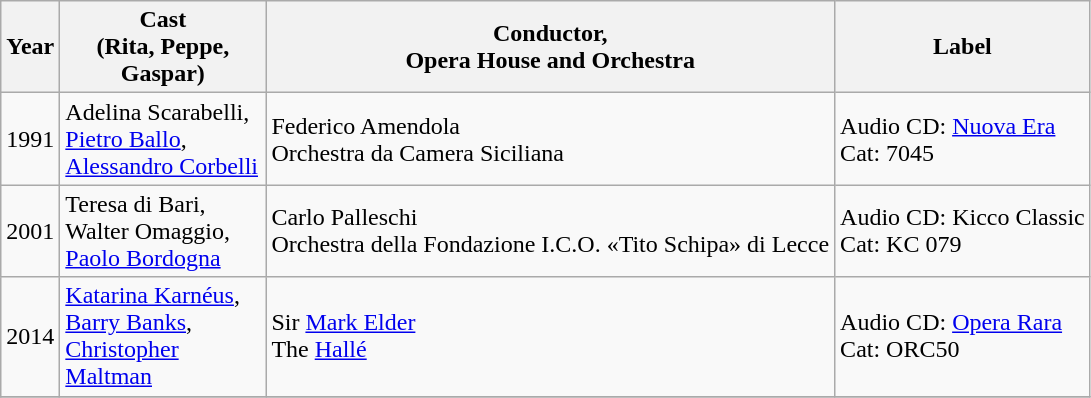<table class="wikitable">
<tr>
<th>Year</th>
<th width="130">Cast <br>(Rita, Peppe, Gaspar)</th>
<th>Conductor,<br>Opera House and Orchestra</th>
<th>Label</th>
</tr>
<tr>
<td>1991</td>
<td>Adelina Scarabelli,<br><a href='#'>Pietro Ballo</a>,<br><a href='#'>Alessandro Corbelli</a></td>
<td>Federico Amendola<br>Orchestra da Camera Siciliana</td>
<td>Audio CD: <a href='#'>Nuova Era</a><br>Cat: 7045</td>
</tr>
<tr>
<td>2001</td>
<td>Teresa di Bari,<br>Walter Omaggio,<br><a href='#'>Paolo Bordogna</a></td>
<td>Carlo Palleschi<br>Orchestra della Fondazione I.C.O. «Tito Schipa» di Lecce</td>
<td>Audio CD: Kicco Classic<br>Cat: KC 079</td>
</tr>
<tr>
<td>2014</td>
<td><a href='#'>Katarina Karnéus</a>,<br><a href='#'>Barry Banks</a>,<br><a href='#'>Christopher Maltman</a></td>
<td>Sir <a href='#'>Mark Elder</a><br>The <a href='#'>Hallé</a></td>
<td>Audio CD: <a href='#'>Opera Rara</a><br>Cat: ORC50</td>
</tr>
<tr>
</tr>
</table>
